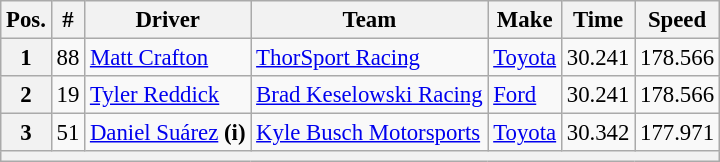<table class="wikitable" style="font-size:95%">
<tr>
<th>Pos.</th>
<th>#</th>
<th>Driver</th>
<th>Team</th>
<th>Make</th>
<th>Time</th>
<th>Speed</th>
</tr>
<tr>
<th>1</th>
<td>88</td>
<td><a href='#'>Matt Crafton</a></td>
<td><a href='#'>ThorSport Racing</a></td>
<td><a href='#'>Toyota</a></td>
<td>30.241</td>
<td>178.566</td>
</tr>
<tr>
<th>2</th>
<td>19</td>
<td><a href='#'>Tyler Reddick</a></td>
<td><a href='#'>Brad Keselowski Racing</a></td>
<td><a href='#'>Ford</a></td>
<td>30.241</td>
<td>178.566</td>
</tr>
<tr>
<th>3</th>
<td>51</td>
<td><a href='#'>Daniel Suárez</a> <strong>(i)</strong></td>
<td><a href='#'>Kyle Busch Motorsports</a></td>
<td><a href='#'>Toyota</a></td>
<td>30.342</td>
<td>177.971</td>
</tr>
<tr>
<th colspan="7"></th>
</tr>
</table>
